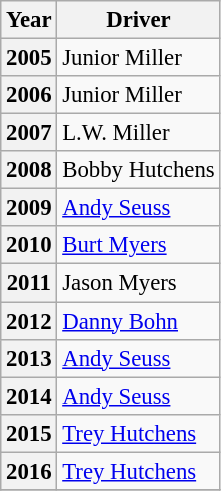<table class="wikitable" style="font-size: 95%;">
<tr>
<th>Year</th>
<th>Driver</th>
</tr>
<tr>
<th>2005</th>
<td>Junior Miller</td>
</tr>
<tr>
<th>2006</th>
<td>Junior Miller</td>
</tr>
<tr>
<th>2007</th>
<td>L.W. Miller</td>
</tr>
<tr>
<th>2008</th>
<td>Bobby Hutchens</td>
</tr>
<tr>
<th>2009</th>
<td><a href='#'>Andy Seuss</a></td>
</tr>
<tr>
<th>2010</th>
<td><a href='#'>Burt Myers</a></td>
</tr>
<tr>
<th>2011</th>
<td>Jason Myers</td>
</tr>
<tr>
<th>2012</th>
<td><a href='#'>Danny Bohn</a></td>
</tr>
<tr>
<th>2013</th>
<td><a href='#'>Andy Seuss</a></td>
</tr>
<tr>
<th>2014</th>
<td><a href='#'>Andy Seuss</a></td>
</tr>
<tr>
<th>2015</th>
<td><a href='#'>Trey Hutchens</a></td>
</tr>
<tr>
<th>2016</th>
<td><a href='#'>Trey Hutchens</a></td>
</tr>
<tr>
</tr>
</table>
